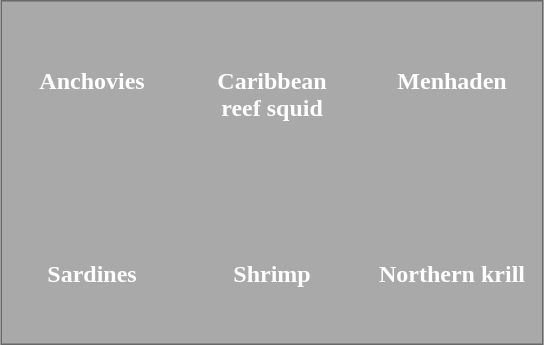<table style="background:darkgray; border:1px solid dimgray;color:white" border="0" height="230" align="center" valign="bottom" cellpadding=10px cellspacing=0px>
<tr align="center">
<td></td>
<td></td>
<td></td>
</tr>
<tr align="center" valign="top">
<td width="100"><strong>Anchovies</strong></td>
<td width="100"><strong>Caribbean reef squid</strong></td>
<td width="100"><strong>Menhaden</strong></td>
</tr>
<tr align="center">
<td></td>
<td></td>
<td></td>
</tr>
<tr align="center" valign="top">
<td width="100"><strong>Sardines</strong></td>
<td width="100"><strong>Shrimp</strong></td>
<td width="100"><strong>Northern krill</strong></td>
</tr>
</table>
